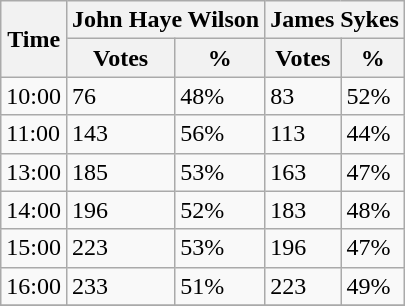<table class="wikitable">
<tr>
<th rowspan="2">Time</th>
<th colspan="2">John Haye Wilson</th>
<th colspan="2">James Sykes</th>
</tr>
<tr>
<th>Votes</th>
<th>%</th>
<th>Votes</th>
<th>%</th>
</tr>
<tr>
<td>10:00</td>
<td>76</td>
<td>48%</td>
<td>83</td>
<td>52%</td>
</tr>
<tr>
<td>11:00</td>
<td>143</td>
<td>56%</td>
<td>113</td>
<td>44%</td>
</tr>
<tr>
<td>13:00</td>
<td>185</td>
<td>53%</td>
<td>163</td>
<td>47%</td>
</tr>
<tr>
<td>14:00</td>
<td>196</td>
<td>52%</td>
<td>183</td>
<td>48%</td>
</tr>
<tr>
<td>15:00</td>
<td>223</td>
<td>53%</td>
<td>196</td>
<td>47%</td>
</tr>
<tr>
<td>16:00</td>
<td>233</td>
<td>51%</td>
<td>223</td>
<td>49%</td>
</tr>
<tr>
</tr>
</table>
